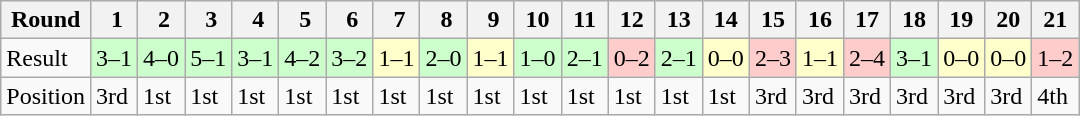<table class="wikitable">
<tr>
<th>Round</th>
<th> 1</th>
<th> 2</th>
<th> 3</th>
<th> 4</th>
<th> 5</th>
<th> 6</th>
<th> 7</th>
<th> 8</th>
<th> 9</th>
<th>10</th>
<th>11</th>
<th>12</th>
<th>13</th>
<th>14</th>
<th>15</th>
<th>16</th>
<th>17</th>
<th>18</th>
<th>19</th>
<th>20</th>
<th>21</th>
</tr>
<tr>
<td>Result</td>
<td bgcolor="#CCFFCC">3–1</td>
<td bgcolor="#CCFFCC">4–0</td>
<td bgcolor="#CCFFCC">5–1</td>
<td bgcolor="#CCFFCC">3–1</td>
<td bgcolor="#CCFFCC">4–2</td>
<td bgcolor="#CCFFCC">3–2</td>
<td bgcolor="#FFFFCC">1–1</td>
<td bgcolor="#CCFFCC">2–0</td>
<td bgcolor="#FFFFCC">1–1</td>
<td bgcolor="#CCFFCC">1–0</td>
<td bgcolor="#CCFFCC">2–1</td>
<td bgcolor="#FFCCCC">0–2</td>
<td bgcolor="#CCFFCC">2–1</td>
<td bgcolor="#FFFFCC">0–0</td>
<td bgcolor="#FFCCCC">2–3</td>
<td bgcolor="#FFFFCC">1–1</td>
<td bgcolor="#FFCCCC">2–4</td>
<td bgcolor="#CCFFCC">3–1</td>
<td bgcolor="#FFFFCC">0–0</td>
<td bgcolor="#FFFFCC">0–0</td>
<td bgcolor="#FFCCCC">1–2</td>
</tr>
<tr>
<td>Position</td>
<td>3rd</td>
<td>1st</td>
<td>1st</td>
<td>1st</td>
<td>1st</td>
<td>1st</td>
<td>1st</td>
<td>1st</td>
<td>1st</td>
<td>1st</td>
<td>1st</td>
<td>1st</td>
<td>1st</td>
<td>1st</td>
<td>3rd</td>
<td>3rd</td>
<td>3rd</td>
<td>3rd</td>
<td>3rd</td>
<td>3rd</td>
<td>4th</td>
</tr>
</table>
